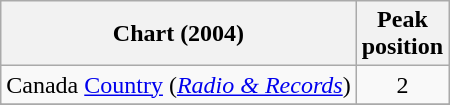<table class="wikitable sortable">
<tr>
<th align="left">Chart (2004)</th>
<th align="center">Peak<br>position</th>
</tr>
<tr>
<td align="left">Canada <a href='#'>Country</a> (<em><a href='#'>Radio & Records</a></em>)</td>
<td align="center">2</td>
</tr>
<tr>
</tr>
<tr>
</tr>
</table>
